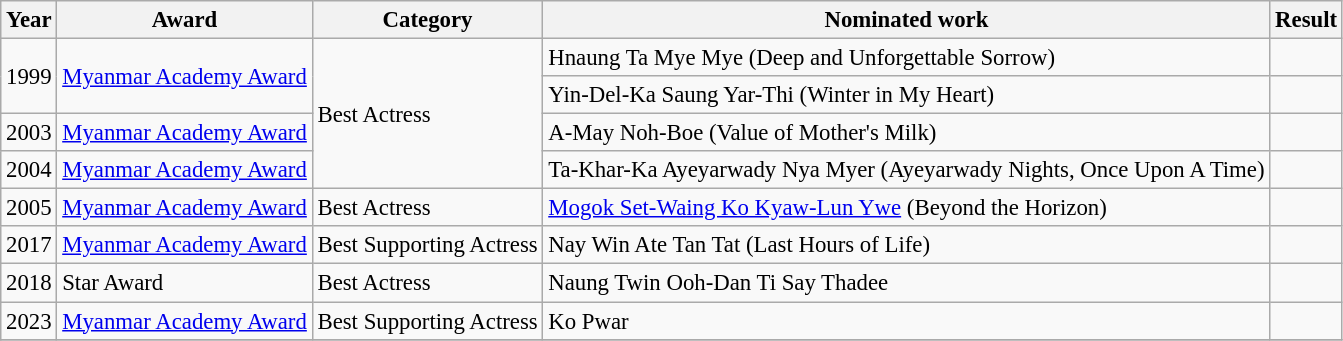<table class="wikitable" style="font-size: 95%">
<tr>
<th>Year</th>
<th>Award</th>
<th>Category</th>
<th>Nominated work</th>
<th>Result</th>
</tr>
<tr>
<td rowspan = 2>1999</td>
<td rowspan = 2><a href='#'>Myanmar Academy Award</a></td>
<td rowspan="4">Best Actress</td>
<td>Hnaung Ta Mye Mye (Deep and Unforgettable Sorrow)</td>
<td></td>
</tr>
<tr>
<td>Yin-Del-Ka Saung Yar-Thi (Winter in My Heart)</td>
<td></td>
</tr>
<tr>
<td>2003</td>
<td><a href='#'>Myanmar Academy Award</a></td>
<td>A-May Noh-Boe (Value of Mother's Milk)</td>
<td></td>
</tr>
<tr>
<td>2004</td>
<td><a href='#'>Myanmar Academy Award</a></td>
<td>Ta-Khar-Ka Ayeyarwady Nya Myer (Ayeyarwady Nights, Once Upon A Time)</td>
<td></td>
</tr>
<tr>
<td>2005</td>
<td><a href='#'>Myanmar Academy Award</a></td>
<td>Best Actress</td>
<td><a href='#'>Mogok Set-Waing Ko Kyaw-Lun Ywe</a> (Beyond the Horizon)</td>
<td></td>
</tr>
<tr>
<td>2017</td>
<td><a href='#'>Myanmar Academy Award</a></td>
<td>Best Supporting Actress</td>
<td>Nay Win Ate Tan Tat (Last Hours of Life)</td>
<td></td>
</tr>
<tr>
<td>2018</td>
<td>Star Award</td>
<td>Best Actress</td>
<td>Naung Twin Ooh-Dan Ti Say Thadee</td>
<td></td>
</tr>
<tr>
<td>2023</td>
<td><a href='#'>Myanmar Academy Award</a></td>
<td>Best Supporting Actress</td>
<td>Ko Pwar</td>
<td></td>
</tr>
<tr>
</tr>
</table>
